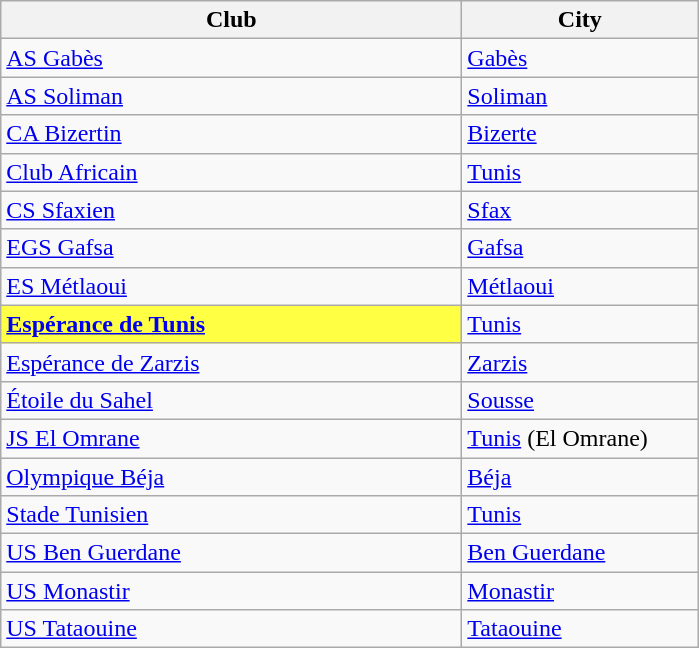<table class="wikitable sortable">
<tr>
<th width="300px">Club</th>
<th width="150px">City</th>
</tr>
<tr>
<td><a href='#'>AS Gabès</a></td>
<td><a href='#'>Gabès</a></td>
</tr>
<tr>
<td><a href='#'>AS Soliman</a></td>
<td><a href='#'>Soliman</a></td>
</tr>
<tr>
<td><a href='#'>CA Bizertin</a></td>
<td><a href='#'>Bizerte</a></td>
</tr>
<tr>
<td><a href='#'>Club Africain</a></td>
<td><a href='#'>Tunis</a></td>
</tr>
<tr>
<td><a href='#'>CS Sfaxien</a></td>
<td><a href='#'>Sfax</a></td>
</tr>
<tr>
<td><a href='#'>EGS Gafsa</a></td>
<td><a href='#'>Gafsa</a></td>
</tr>
<tr>
<td><a href='#'>ES Métlaoui</a></td>
<td><a href='#'>Métlaoui</a></td>
</tr>
<tr>
<td bgcolor=#ffff44><strong><a href='#'>Espérance de Tunis</a></strong></td>
<td><a href='#'>Tunis</a></td>
</tr>
<tr>
<td><a href='#'>Espérance de Zarzis</a></td>
<td><a href='#'>Zarzis</a></td>
</tr>
<tr>
<td><a href='#'>Étoile du Sahel</a></td>
<td><a href='#'>Sousse</a></td>
</tr>
<tr>
<td><a href='#'>JS El Omrane</a></td>
<td><a href='#'>Tunis</a> (El Omrane)</td>
</tr>
<tr>
<td><a href='#'>Olympique Béja</a></td>
<td><a href='#'>Béja</a></td>
</tr>
<tr>
<td><a href='#'>Stade Tunisien</a></td>
<td><a href='#'>Tunis</a></td>
</tr>
<tr>
<td><a href='#'>US Ben Guerdane</a></td>
<td><a href='#'>Ben Guerdane</a></td>
</tr>
<tr>
<td><a href='#'>US Monastir</a></td>
<td><a href='#'>Monastir</a></td>
</tr>
<tr>
<td><a href='#'>US Tataouine</a></td>
<td><a href='#'>Tataouine</a></td>
</tr>
</table>
